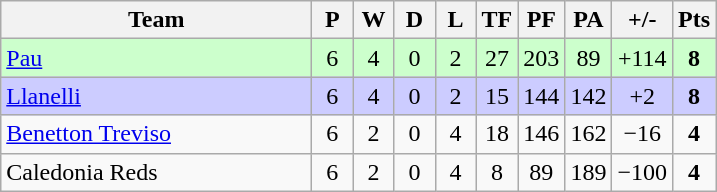<table class="wikitable" style="text-align: center;">
<tr>
<th style="width:200px;">Team</th>
<th width="20">P</th>
<th width="20">W</th>
<th width="20">D</th>
<th width="20">L</th>
<th width="20">TF</th>
<th width="20">PF</th>
<th width="20">PA</th>
<th width="25">+/-</th>
<th width="20">Pts</th>
</tr>
<tr style="background:#cfc;">
<td align="left"> <a href='#'>Pau</a></td>
<td>6</td>
<td>4</td>
<td>0</td>
<td>2</td>
<td>27</td>
<td>203</td>
<td>89</td>
<td>+114</td>
<td><strong>8</strong></td>
</tr>
<tr style="background:#ccf;">
<td align="left"> <a href='#'>Llanelli</a></td>
<td>6</td>
<td>4</td>
<td>0</td>
<td>2</td>
<td>15</td>
<td>144</td>
<td>142</td>
<td>+2</td>
<td><strong>8</strong></td>
</tr>
<tr>
<td align="left"> <a href='#'>Benetton Treviso</a></td>
<td>6</td>
<td>2</td>
<td>0</td>
<td>4</td>
<td>18</td>
<td>146</td>
<td>162</td>
<td>−16</td>
<td><strong>4</strong></td>
</tr>
<tr>
<td align="left"> Caledonia Reds</td>
<td>6</td>
<td>2</td>
<td>0</td>
<td>4</td>
<td>8</td>
<td>89</td>
<td>189</td>
<td>−100</td>
<td><strong>4</strong></td>
</tr>
</table>
